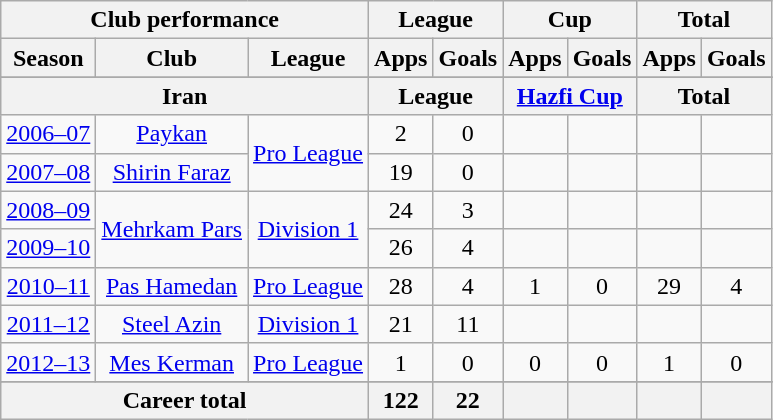<table class="wikitable" style="text-align:center">
<tr>
<th colspan=3>Club performance</th>
<th colspan=2>League</th>
<th colspan=2>Cup</th>
<th colspan=2>Total</th>
</tr>
<tr>
<th>Season</th>
<th>Club</th>
<th>League</th>
<th>Apps</th>
<th>Goals</th>
<th>Apps</th>
<th>Goals</th>
<th>Apps</th>
<th>Goals</th>
</tr>
<tr>
</tr>
<tr>
<th colspan=3>Iran</th>
<th colspan=2>League</th>
<th colspan=2><a href='#'>Hazfi Cup</a></th>
<th colspan=2>Total</th>
</tr>
<tr>
<td><a href='#'>2006–07</a></td>
<td><a href='#'>Paykan</a></td>
<td rowspan="2"><a href='#'>Pro League</a></td>
<td>2</td>
<td>0</td>
<td></td>
<td></td>
<td></td>
<td></td>
</tr>
<tr>
<td><a href='#'>2007–08</a></td>
<td><a href='#'>Shirin Faraz</a></td>
<td>19</td>
<td>0</td>
<td></td>
<td></td>
<td></td>
<td></td>
</tr>
<tr>
<td><a href='#'>2008–09</a></td>
<td rowspan="2"><a href='#'>Mehrkam Pars</a></td>
<td rowspan="2"><a href='#'>Division 1</a></td>
<td>24</td>
<td>3</td>
<td></td>
<td></td>
<td></td>
<td></td>
</tr>
<tr>
<td><a href='#'>2009–10</a></td>
<td>26</td>
<td>4</td>
<td></td>
<td></td>
<td></td>
<td></td>
</tr>
<tr>
<td><a href='#'>2010–11</a></td>
<td><a href='#'>Pas Hamedan</a></td>
<td><a href='#'>Pro League</a></td>
<td>28</td>
<td>4</td>
<td>1</td>
<td>0</td>
<td>29</td>
<td>4</td>
</tr>
<tr>
<td><a href='#'>2011–12</a></td>
<td><a href='#'>Steel Azin</a></td>
<td><a href='#'>Division 1</a></td>
<td>21</td>
<td>11</td>
<td></td>
<td></td>
<td></td>
<td></td>
</tr>
<tr>
<td><a href='#'>2012–13</a></td>
<td><a href='#'>Mes Kerman</a></td>
<td><a href='#'>Pro League</a></td>
<td>1</td>
<td>0</td>
<td>0</td>
<td>0</td>
<td>1</td>
<td>0</td>
</tr>
<tr>
</tr>
<tr>
<th colspan=3>Career total</th>
<th>122</th>
<th>22</th>
<th></th>
<th></th>
<th></th>
<th></th>
</tr>
</table>
